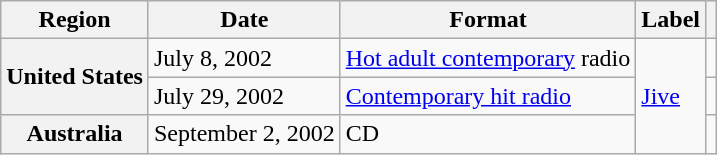<table class="wikitable plainrowheaders">
<tr>
<th scope="col">Region</th>
<th scope="col">Date</th>
<th scope="col">Format</th>
<th scope="col">Label</th>
<th scope="col"></th>
</tr>
<tr>
<th scope="row" rowspan="2">United States</th>
<td>July 8, 2002</td>
<td><a href='#'>Hot adult contemporary</a> radio</td>
<td rowspan="3"><a href='#'>Jive</a></td>
<td></td>
</tr>
<tr>
<td>July 29, 2002</td>
<td><a href='#'>Contemporary hit radio</a></td>
<td></td>
</tr>
<tr>
<th scope="row">Australia</th>
<td>September 2, 2002</td>
<td>CD</td>
<td></td>
</tr>
</table>
